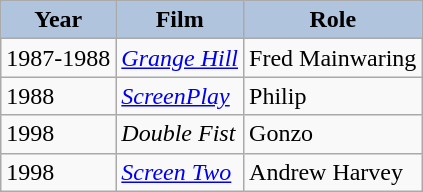<table class="wikitable">
<tr style="text-align:center;">
<th style="background:#B0C4DE;">Year</th>
<th style="background:#B0C4DE;">Film</th>
<th style="background:#B0C4DE;">Role</th>
</tr>
<tr>
<td>1987-1988</td>
<td><em><a href='#'>Grange Hill</a></em></td>
<td>Fred Mainwaring</td>
</tr>
<tr>
<td>1988</td>
<td><em><a href='#'>ScreenPlay</a></em></td>
<td>Philip</td>
</tr>
<tr>
<td>1998</td>
<td><em>Double Fist</em></td>
<td>Gonzo</td>
</tr>
<tr>
<td>1998</td>
<td><em><a href='#'>Screen Two</a></em></td>
<td>Andrew Harvey</td>
</tr>
</table>
